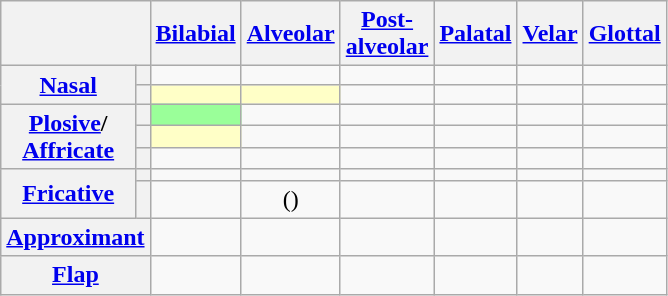<table class="wikitable" style="text-align: center;">
<tr>
<th colspan="2"></th>
<th><a href='#'>Bilabial</a></th>
<th><a href='#'>Alveolar</a></th>
<th><a href='#'>Post-<br>alveolar</a></th>
<th><a href='#'>Palatal</a></th>
<th><a href='#'>Velar</a></th>
<th><a href='#'>Glottal</a></th>
</tr>
<tr>
<th rowspan="2"><a href='#'>Nasal</a></th>
<th></th>
<td></td>
<td></td>
<td></td>
<td></td>
<td></td>
<td></td>
</tr>
<tr>
<th></th>
<td style="background-color:#ffffc7;"></td>
<td style="background-color:#ffffc7;"></td>
<td></td>
<td></td>
<td></td>
<td></td>
</tr>
<tr>
<th rowspan="3"><a href='#'>Plosive</a>/<br><a href='#'>Affricate</a></th>
<th></th>
<td style="background-color:#9aff99;"></td>
<td></td>
<td></td>
<td></td>
<td></td>
<td></td>
</tr>
<tr>
<th></th>
<td style="background-color:#ffffc7;"></td>
<td></td>
<td></td>
<td></td>
<td></td>
<td></td>
</tr>
<tr>
<th></th>
<td></td>
<td></td>
<td></td>
<td></td>
<td></td>
<td></td>
</tr>
<tr>
<th rowspan="2"><a href='#'>Fricative</a></th>
<th></th>
<td></td>
<td></td>
<td></td>
<td></td>
<td></td>
<td></td>
</tr>
<tr>
<th></th>
<td></td>
<td>()</td>
<td></td>
<td></td>
<td></td>
<td></td>
</tr>
<tr>
<th colspan="2"><a href='#'>Approximant</a></th>
<td></td>
<td></td>
<td></td>
<td></td>
<td></td>
<td></td>
</tr>
<tr>
<th colspan="2"><a href='#'>Flap</a></th>
<td></td>
<td></td>
<td></td>
<td></td>
<td></td>
<td></td>
</tr>
</table>
